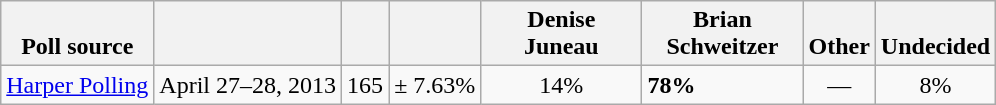<table class="wikitable">
<tr valign= bottom>
<th>Poll source</th>
<th></th>
<th></th>
<th></th>
<th style="width:100px;">Denise<br>Juneau</th>
<th style="width:100px;">Brian<br>Schweitzer</th>
<th>Other</th>
<th>Undecided</th>
</tr>
<tr>
<td><a href='#'>Harper Polling</a></td>
<td align=center>April 27–28, 2013</td>
<td align=center>165</td>
<td align=center>± 7.63%</td>
<td align=center>14%</td>
<td><strong>78%</strong></td>
<td align=center>—</td>
<td align=center>8%</td>
</tr>
</table>
